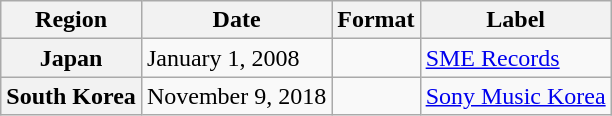<table class="wikitable plainrowheaders">
<tr>
<th>Region</th>
<th>Date</th>
<th>Format</th>
<th>Label</th>
</tr>
<tr>
<th scope="row">Japan</th>
<td>January 1, 2008</td>
<td></td>
<td><a href='#'>SME Records</a></td>
</tr>
<tr>
<th scope="row">South Korea</th>
<td>November 9, 2018</td>
<td></td>
<td><a href='#'>Sony Music Korea</a></td>
</tr>
</table>
